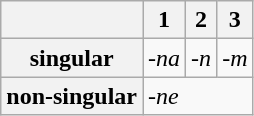<table class="wikitable">
<tr>
<th></th>
<th>1</th>
<th>2</th>
<th>3</th>
</tr>
<tr>
<th>singular</th>
<td><em>-na</em></td>
<td><em>-n</em></td>
<td><em>-m</em></td>
</tr>
<tr>
<th>non-singular</th>
<td colspan="3"><em>-ne</em></td>
</tr>
</table>
